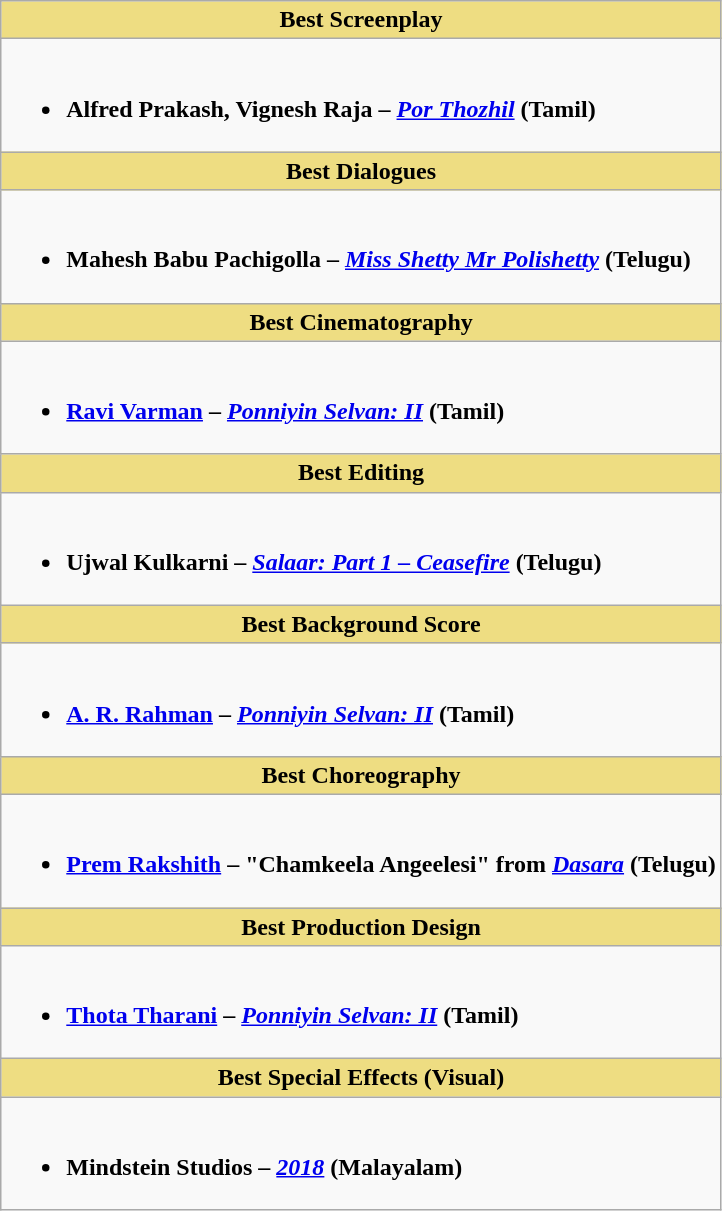<table class="wikitable">
<tr>
<th style="background:#eedd82; text-align:center;">Best Screenplay</th>
</tr>
<tr>
<td><br><ul><li><strong>Alfred Prakash, Vignesh Raja – <em><a href='#'>Por Thozhil</a></em> (Tamil)</strong></li></ul></td>
</tr>
<tr>
<th style="background:#eedd82; text-align:center;">Best Dialogues</th>
</tr>
<tr>
<td><br><ul><li><strong>Mahesh Babu Pachigolla – <em><a href='#'>Miss Shetty Mr Polishetty</a></em> (Telugu)</strong></li></ul></td>
</tr>
<tr>
<th style="background:#eedd82; text-align:center;">Best Cinematography</th>
</tr>
<tr>
<td><br><ul><li><strong><a href='#'>Ravi Varman</a> – <em><a href='#'>Ponniyin Selvan: II</a></em> (Tamil)</strong></li></ul></td>
</tr>
<tr>
<th style="background:#eedd82; text-align:center;">Best Editing</th>
</tr>
<tr>
<td><br><ul><li><strong>Ujwal Kulkarni – <em><a href='#'>Salaar: Part 1 – Ceasefire</a></em> (Telugu)</strong></li></ul></td>
</tr>
<tr>
<th style="background:#eedd82; text-align:center;">Best Background Score</th>
</tr>
<tr>
<td><br><ul><li><strong><a href='#'>A. R. Rahman</a> – <a href='#'><em>Ponniyin Selvan: II</em></a> (Tamil)</strong></li></ul></td>
</tr>
<tr>
<th style="background:#eedd82; text-align:center;">Best Choreography</th>
</tr>
<tr>
<td><br><ul><li><strong><a href='#'>Prem Rakshith</a> – "Chamkeela Angeelesi" from <a href='#'><em>Dasara</em></a> (Telugu)</strong></li></ul></td>
</tr>
<tr>
<th style="background:#eedd82; text-align:center;">Best Production Design</th>
</tr>
<tr>
<td><br><ul><li><strong><a href='#'>Thota Tharani</a></strong> <strong>– <em><a href='#'>Ponniyin Selvan: II</a></em> (Tamil)</strong></li></ul></td>
</tr>
<tr>
<th style="background:#eedd82; text-align:center;">Best Special Effects (Visual)</th>
</tr>
<tr>
<td><br><ul><li><strong>Mindstein Studios – <a href='#'><em>2018</em></a> (Malayalam)</strong></li></ul></td>
</tr>
</table>
